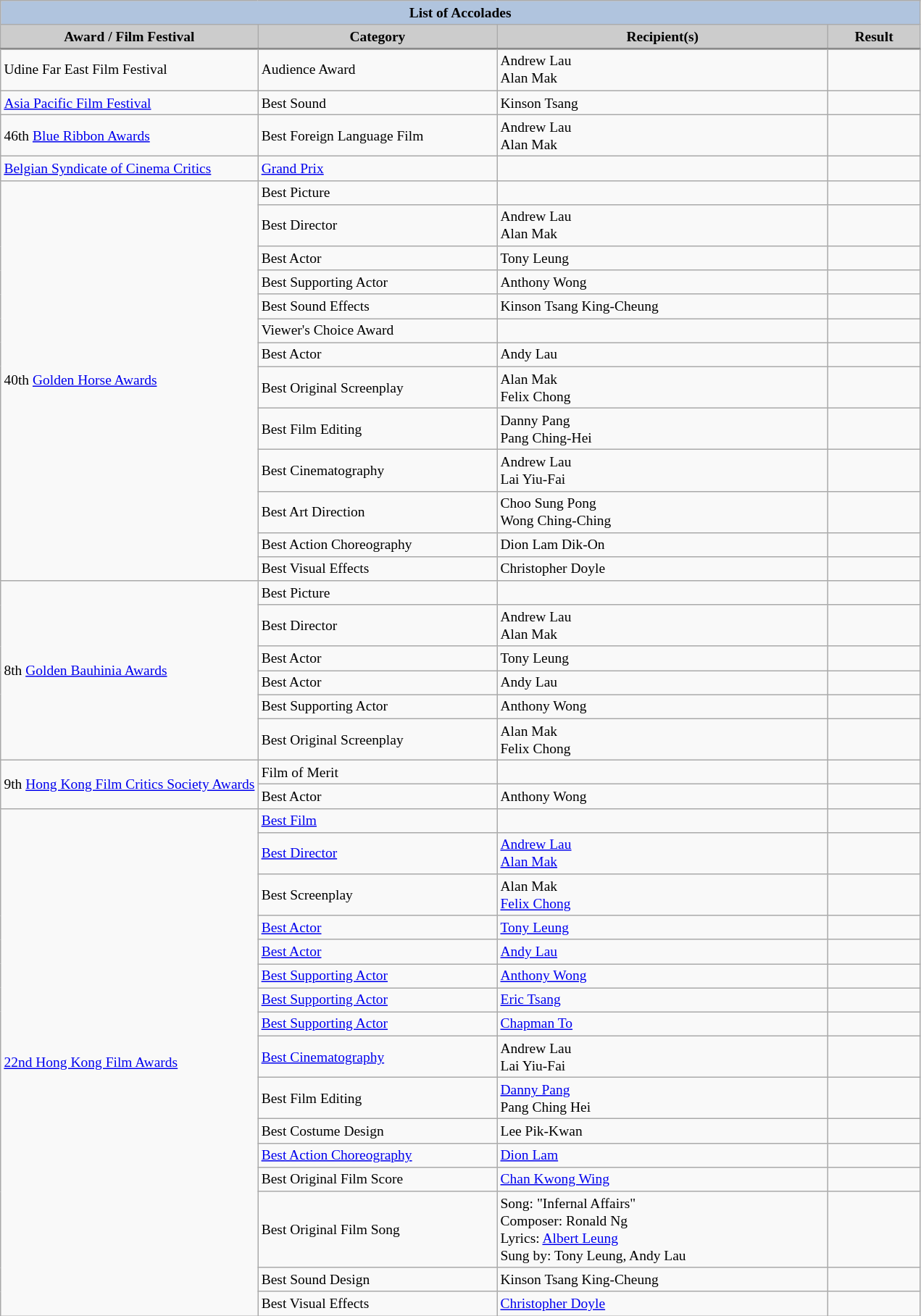<table class="wikitable" style="font-size:small">
<tr style="text-align:center;">
<th colspan=4 style="background:#B0C4DE;">List of Accolades</th>
</tr>
<tr style="text-align:center;">
<th style="background:#ccc; width:28%;">Award / Film Festival</th>
<th style="background:#ccc; width:26%;">Category</th>
<th style="background:#ccc; width:36%;">Recipient(s)</th>
<th style="background:#ccc; width:10%;">Result</th>
</tr>
<tr style="border-top:2px solid gray;">
</tr>
<tr>
<td>Udine Far East Film Festival</td>
<td>Audience Award</td>
<td>Andrew Lau<br>Alan Mak</td>
<td></td>
</tr>
<tr>
<td><a href='#'>Asia Pacific Film Festival</a></td>
<td>Best Sound</td>
<td>Kinson Tsang</td>
<td></td>
</tr>
<tr>
<td>46th <a href='#'>Blue Ribbon Awards</a></td>
<td>Best Foreign Language Film</td>
<td>Andrew Lau<br>Alan Mak</td>
<td></td>
</tr>
<tr>
<td><a href='#'>Belgian Syndicate of Cinema Critics</a></td>
<td><a href='#'>Grand Prix</a></td>
<td></td>
<td></td>
</tr>
<tr>
<td rowspan="13">40th <a href='#'>Golden Horse Awards</a></td>
<td>Best Picture</td>
<td></td>
<td></td>
</tr>
<tr>
<td>Best Director</td>
<td>Andrew Lau<br>Alan Mak</td>
<td></td>
</tr>
<tr>
<td>Best Actor</td>
<td>Tony Leung</td>
<td></td>
</tr>
<tr>
<td>Best Supporting Actor</td>
<td>Anthony Wong</td>
<td></td>
</tr>
<tr>
<td>Best Sound Effects</td>
<td>Kinson Tsang King-Cheung</td>
<td></td>
</tr>
<tr>
<td>Viewer's Choice Award</td>
<td></td>
<td></td>
</tr>
<tr>
<td>Best Actor</td>
<td>Andy Lau</td>
<td></td>
</tr>
<tr>
<td>Best Original Screenplay</td>
<td>Alan Mak<br> Felix Chong</td>
<td></td>
</tr>
<tr>
<td>Best Film Editing</td>
<td>Danny Pang<br> Pang Ching-Hei</td>
<td></td>
</tr>
<tr>
<td>Best Cinematography</td>
<td>Andrew Lau<br> Lai Yiu-Fai</td>
<td></td>
</tr>
<tr>
<td>Best Art Direction</td>
<td>Choo Sung Pong<br> Wong Ching-Ching</td>
<td></td>
</tr>
<tr>
<td>Best Action Choreography</td>
<td>Dion Lam Dik-On</td>
<td></td>
</tr>
<tr>
<td>Best Visual Effects</td>
<td>Christopher Doyle</td>
<td></td>
</tr>
<tr>
<td rowspan="6">8th <a href='#'>Golden Bauhinia Awards</a></td>
<td>Best Picture</td>
<td></td>
<td></td>
</tr>
<tr>
<td>Best Director</td>
<td>Andrew Lau<br> Alan Mak</td>
<td></td>
</tr>
<tr>
<td>Best Actor</td>
<td>Tony Leung</td>
<td></td>
</tr>
<tr>
<td>Best Actor</td>
<td>Andy Lau</td>
<td></td>
</tr>
<tr>
<td>Best Supporting Actor</td>
<td>Anthony Wong</td>
<td></td>
</tr>
<tr>
<td>Best Original Screenplay</td>
<td>Alan Mak<br> Felix Chong</td>
<td></td>
</tr>
<tr>
<td rowspan="2">9th <a href='#'>Hong Kong Film Critics Society Awards</a></td>
<td>Film of Merit</td>
<td></td>
<td></td>
</tr>
<tr>
<td>Best Actor</td>
<td>Anthony Wong</td>
<td></td>
</tr>
<tr>
<td rowspan="16"><a href='#'>22nd Hong Kong Film Awards</a></td>
<td><a href='#'>Best Film</a></td>
<td></td>
<td></td>
</tr>
<tr>
<td><a href='#'>Best Director</a></td>
<td><a href='#'>Andrew Lau</a><br> <a href='#'>Alan Mak</a></td>
<td></td>
</tr>
<tr>
<td Hong Kong Film Award for Best Screenplay>Best Screenplay</td>
<td>Alan Mak <br><a href='#'>Felix Chong</a></td>
<td></td>
</tr>
<tr>
<td><a href='#'>Best Actor</a></td>
<td><a href='#'>Tony Leung</a></td>
<td></td>
</tr>
<tr>
<td><a href='#'>Best Actor</a></td>
<td><a href='#'>Andy Lau</a></td>
<td></td>
</tr>
<tr>
<td><a href='#'>Best Supporting Actor</a></td>
<td><a href='#'>Anthony Wong</a></td>
<td></td>
</tr>
<tr>
<td><a href='#'>Best Supporting Actor</a></td>
<td><a href='#'>Eric Tsang</a></td>
<td></td>
</tr>
<tr>
<td><a href='#'>Best Supporting Actor</a></td>
<td><a href='#'>Chapman To</a></td>
<td></td>
</tr>
<tr>
<td><a href='#'>Best Cinematography</a></td>
<td>Andrew Lau<br> Lai Yiu-Fai</td>
<td></td>
</tr>
<tr>
<td>Best Film Editing</td>
<td><a href='#'>Danny Pang</a> <br>Pang Ching Hei</td>
<td></td>
</tr>
<tr>
<td>Best Costume Design</td>
<td>Lee Pik-Kwan</td>
<td></td>
</tr>
<tr>
<td><a href='#'>Best Action Choreography</a></td>
<td><a href='#'>Dion Lam</a></td>
<td></td>
</tr>
<tr>
<td>Best Original Film Score</td>
<td><a href='#'>Chan Kwong Wing</a></td>
<td></td>
</tr>
<tr>
<td>Best Original Film Song</td>
<td>Song: "Infernal Affairs"<br>Composer: Ronald Ng <br>Lyrics: <a href='#'>Albert Leung</a><br>Sung by: Tony Leung, Andy Lau</td>
<td></td>
</tr>
<tr>
<td>Best Sound Design</td>
<td>Kinson Tsang King-Cheung</td>
<td></td>
</tr>
<tr>
<td>Best Visual Effects</td>
<td><a href='#'>Christopher Doyle</a></td>
<td></td>
</tr>
</table>
